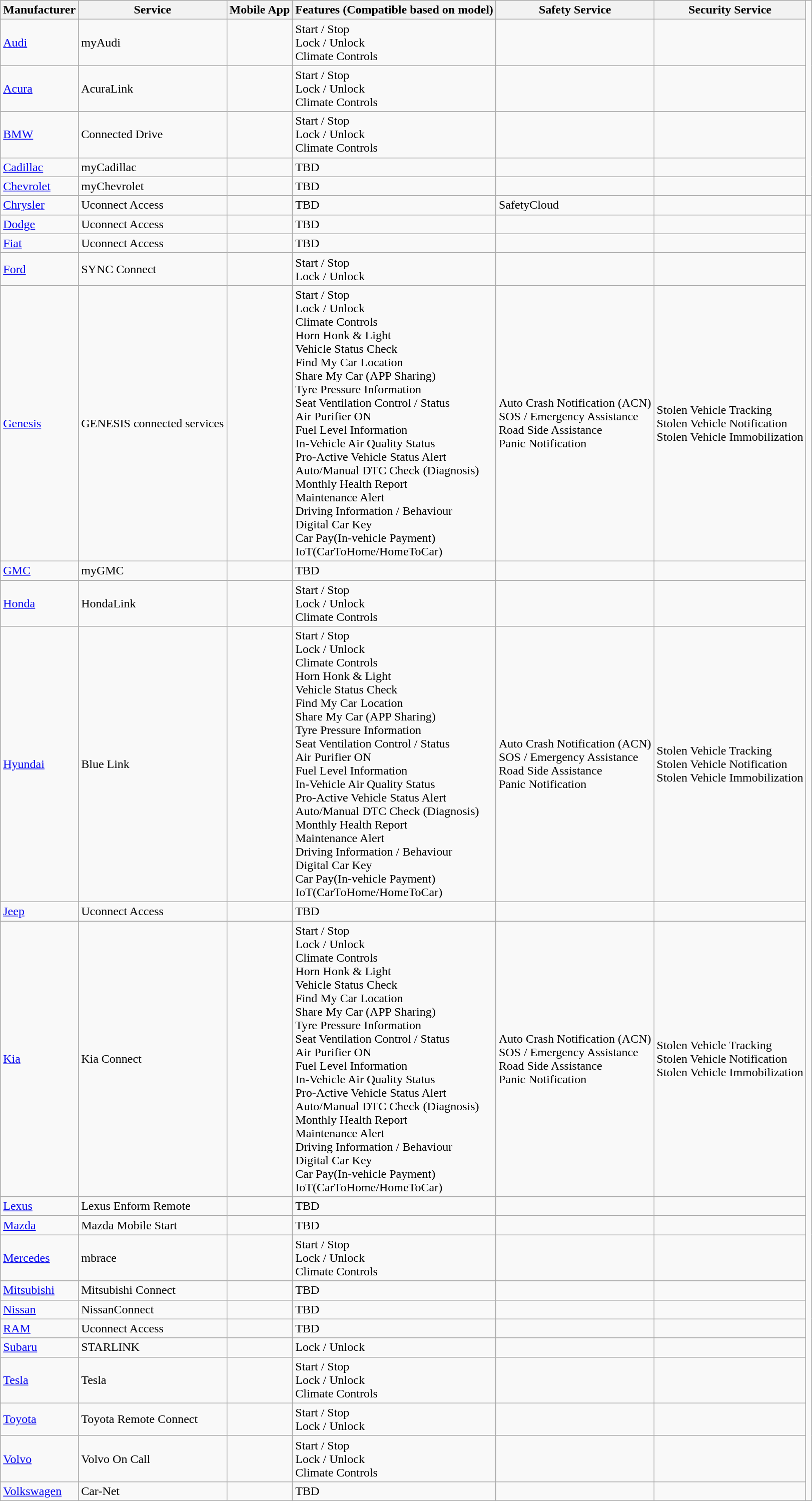<table class="wikitable sortable">
<tr>
<th>Manufacturer</th>
<th>Service</th>
<th>Mobile App</th>
<th>Features (Compatible based on model)</th>
<th>Safety Service</th>
<th>Security Service</th>
</tr>
<tr>
<td><a href='#'>Audi</a></td>
<td>myAudi</td>
<td></td>
<td>Start / Stop<br>Lock / Unlock<br>Climate Controls</td>
<td></td>
<td></td>
</tr>
<tr>
<td><a href='#'>Acura</a></td>
<td>AcuraLink</td>
<td></td>
<td>Start / Stop<br>Lock / Unlock<br>Climate Controls</td>
<td></td>
<td></td>
</tr>
<tr>
<td><a href='#'>BMW</a></td>
<td>Connected Drive</td>
<td></td>
<td>Start / Stop<br>Lock / Unlock<br>Climate Controls</td>
<td></td>
<td></td>
</tr>
<tr>
<td><a href='#'>Cadillac</a></td>
<td>myCadillac</td>
<td></td>
<td>TBD</td>
<td></td>
<td></td>
</tr>
<tr>
<td><a href='#'>Chevrolet</a></td>
<td>myChevrolet</td>
<td></td>
<td>TBD</td>
<td></td>
<td></td>
</tr>
<tr>
<td><a href='#'>Chrysler</a></td>
<td>Uconnect Access</td>
<td></td>
<td>TBD</td>
<td>SafetyCloud</td>
<td></td>
<td></td>
</tr>
<tr>
<td><a href='#'>Dodge</a></td>
<td>Uconnect Access </td>
<td></td>
<td>TBD</td>
<td></td>
<td></td>
</tr>
<tr>
<td><a href='#'>Fiat</a></td>
<td>Uconnect Access </td>
<td></td>
<td>TBD</td>
<td></td>
<td></td>
</tr>
<tr>
<td><a href='#'>Ford</a></td>
<td>SYNC Connect</td>
<td></td>
<td>Start / Stop<br>Lock / Unlock</td>
<td></td>
<td></td>
</tr>
<tr>
<td><a href='#'>Genesis</a></td>
<td>GENESIS connected services</td>
<td></td>
<td>Start / Stop<br>Lock / Unlock<br>Climate Controls<br>Horn Honk & Light<br>Vehicle Status Check<br>Find My Car Location<br>Share My Car (APP Sharing)<br>Tyre Pressure Information<br>Seat Ventilation Control / Status<br>Air Purifier ON<br>Fuel Level Information<br>In-Vehicle Air Quality Status<br>Pro-Active Vehicle Status Alert<br>Auto/Manual DTC Check (Diagnosis)<br>Monthly Health Report<br>Maintenance Alert<br>Driving Information / Behaviour<br>Digital Car Key<br>Car Pay(In-vehicle Payment)<br>IoT(CarToHome/HomeToCar)</td>
<td>Auto Crash Notification (ACN)<br>SOS / Emergency Assistance<br>Road Side Assistance<br>Panic Notification</td>
<td>Stolen Vehicle Tracking<br>Stolen Vehicle Notification<br>Stolen Vehicle Immobilization</td>
</tr>
<tr>
<td><a href='#'>GMC</a></td>
<td>myGMC</td>
<td></td>
<td>TBD</td>
<td></td>
<td></td>
</tr>
<tr>
<td><a href='#'>Honda</a></td>
<td>HondaLink</td>
<td></td>
<td>Start / Stop<br>Lock / Unlock<br>Climate Controls</td>
<td></td>
<td></td>
</tr>
<tr>
<td><a href='#'>Hyundai</a></td>
<td>Blue Link</td>
<td></td>
<td>Start / Stop<br>Lock / Unlock<br>Climate Controls<br>Horn Honk & Light<br>Vehicle Status Check<br>Find My Car Location<br>Share My Car (APP Sharing)<br>Tyre Pressure Information<br>Seat Ventilation Control / Status<br>Air Purifier ON<br>Fuel Level Information<br>In-Vehicle Air Quality Status<br>Pro-Active Vehicle Status Alert<br>Auto/Manual DTC Check (Diagnosis)<br>Monthly Health Report<br>Maintenance Alert<br>Driving Information / Behaviour<br>Digital Car Key<br>Car Pay(In-vehicle Payment)<br>IoT(CarToHome/HomeToCar)</td>
<td>Auto Crash Notification (ACN)<br>SOS / Emergency Assistance<br>Road Side Assistance<br>Panic Notification</td>
<td>Stolen Vehicle Tracking<br>Stolen Vehicle Notification<br>Stolen Vehicle Immobilization</td>
</tr>
<tr>
<td><a href='#'>Jeep</a></td>
<td>Uconnect Access </td>
<td></td>
<td>TBD</td>
<td></td>
<td></td>
</tr>
<tr>
<td><a href='#'>Kia</a></td>
<td>Kia Connect</td>
<td></td>
<td>Start / Stop<br>Lock / Unlock<br>Climate Controls<br>Horn Honk & Light<br>Vehicle Status Check<br>Find My Car Location<br>Share My Car (APP Sharing)<br>Tyre Pressure Information<br>Seat Ventilation Control / Status<br>Air Purifier ON<br>Fuel Level Information<br>In-Vehicle Air Quality Status<br>Pro-Active Vehicle Status Alert<br>Auto/Manual DTC Check (Diagnosis)<br>Monthly Health Report<br>Maintenance Alert<br>Driving Information / Behaviour<br>Digital Car Key<br>Car Pay(In-vehicle Payment)<br>IoT(CarToHome/HomeToCar)</td>
<td>Auto Crash Notification (ACN)<br>SOS / Emergency Assistance<br>Road Side Assistance<br>Panic Notification</td>
<td>Stolen Vehicle Tracking<br>Stolen Vehicle Notification<br>Stolen Vehicle Immobilization</td>
</tr>
<tr>
<td><a href='#'>Lexus</a></td>
<td>Lexus Enform Remote</td>
<td></td>
<td>TBD</td>
<td></td>
<td></td>
</tr>
<tr>
<td><a href='#'>Mazda</a></td>
<td>Mazda Mobile Start</td>
<td></td>
<td>TBD</td>
<td></td>
<td></td>
</tr>
<tr>
<td><a href='#'>Mercedes</a></td>
<td>mbrace</td>
<td></td>
<td>Start / Stop<br>Lock / Unlock<br>Climate Controls</td>
<td></td>
<td></td>
</tr>
<tr>
<td><a href='#'>Mitsubishi</a></td>
<td>Mitsubishi Connect</td>
<td></td>
<td>TBD</td>
<td></td>
<td></td>
</tr>
<tr>
<td><a href='#'>Nissan</a></td>
<td>NissanConnect</td>
<td></td>
<td>TBD</td>
<td></td>
<td></td>
</tr>
<tr>
<td><a href='#'>RAM</a></td>
<td>Uconnect Access </td>
<td></td>
<td>TBD</td>
<td></td>
<td></td>
</tr>
<tr>
<td><a href='#'>Subaru</a></td>
<td>STARLINK</td>
<td></td>
<td>Lock / Unlock</td>
<td></td>
<td></td>
</tr>
<tr>
<td><a href='#'>Tesla</a></td>
<td>Tesla</td>
<td></td>
<td>Start / Stop<br>Lock / Unlock<br>Climate Controls</td>
<td></td>
<td></td>
</tr>
<tr>
<td><a href='#'>Toyota</a></td>
<td>Toyota Remote Connect</td>
<td></td>
<td>Start / Stop<br>Lock / Unlock</td>
<td></td>
<td></td>
</tr>
<tr>
<td><a href='#'>Volvo</a></td>
<td>Volvo On Call</td>
<td></td>
<td>Start / Stop<br>Lock / Unlock<br>Climate Controls</td>
<td></td>
<td></td>
</tr>
<tr>
<td><a href='#'>Volkswagen</a></td>
<td>Car-Net</td>
<td></td>
<td>TBD</td>
<td></td>
<td></td>
</tr>
</table>
